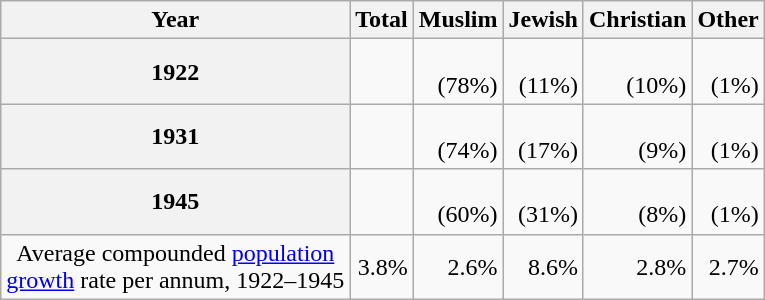<table class="sortable wikitable" style="text-align:right;">
<tr>
<th>Year</th>
<th>Total</th>
<th>Muslim</th>
<th>Jewish</th>
<th>Christian</th>
<th>Other</th>
</tr>
<tr>
<th>1922</th>
<td></td>
<td><br>(78%)</td>
<td><br>(11%)</td>
<td><br>(10%)</td>
<td><br>(1%)</td>
</tr>
<tr>
<th>1931</th>
<td></td>
<td><br>(74%)</td>
<td><br>(17%)</td>
<td><br>(9%)</td>
<td><br>(1%)</td>
</tr>
<tr>
<th>1945</th>
<td></td>
<td><br>(60%)</td>
<td><br>(31%)</td>
<td><br>(8%)</td>
<td><br>(1%)</td>
</tr>
<tr>
<td style="text-align:center;">Average compounded <a href='#'>population<br>growth</a> rate per annum, 1922–1945</td>
<td>3.8%</td>
<td>2.6%</td>
<td>8.6%</td>
<td>2.8%</td>
<td>2.7%</td>
</tr>
</table>
